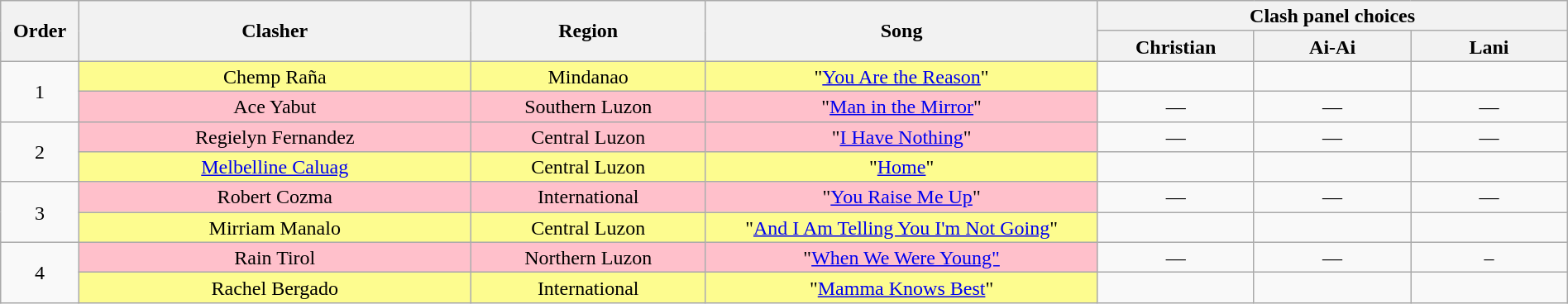<table class="wikitable" style="text-align:center; line-height:17px; width:100%;">
<tr>
<th rowspan="2" width="5%">Order</th>
<th rowspan="2" width="25%">Clasher</th>
<th rowspan="2">Region</th>
<th rowspan="2" width="25%">Song</th>
<th colspan="3" width="30%">Clash panel choices</th>
</tr>
<tr>
<th width="10%">Christian</th>
<th width="10%">Ai-Ai</th>
<th width="10%">Lani</th>
</tr>
<tr>
<td rowspan="2">1</td>
<td style="background:#fdfc8f;">Chemp Raña</td>
<td style="background:#fdfc8f;">Mindanao</td>
<td style="background:#fdfc8f;">"<a href='#'>You Are the Reason</a>"</td>
<td><strong></strong></td>
<td><strong></strong></td>
<td><strong></strong></td>
</tr>
<tr>
<td style="background:pink;">Ace Yabut</td>
<td style="background:pink;">Southern Luzon</td>
<td style="background:pink;">"<a href='#'>Man in the Mirror</a>"</td>
<td>—</td>
<td>—</td>
<td>—</td>
</tr>
<tr>
<td rowspan="2">2</td>
<td style="background:pink;">Regielyn Fernandez</td>
<td style="background:pink;">Central Luzon</td>
<td style="background:pink;">"<a href='#'>I Have Nothing</a>"</td>
<td>—</td>
<td>—</td>
<td>—</td>
</tr>
<tr>
<td style="background:#fdfc8f;"><a href='#'>Melbelline Caluag</a></td>
<td style="background:#fdfc8f;">Central Luzon</td>
<td style="background:#fdfc8f;">"<a href='#'>Home</a>"</td>
<td><strong></strong></td>
<td><strong></strong></td>
<td><strong></strong></td>
</tr>
<tr>
<td rowspan="2">3</td>
<td style="background:pink;">Robert Cozma</td>
<td style="background:pink;">International</td>
<td style="background:pink;">"<a href='#'>You Raise Me Up</a>"</td>
<td>—</td>
<td>—</td>
<td>—</td>
</tr>
<tr>
<td style="background:#fdfc8f;">Mirriam Manalo</td>
<td style="background:#fdfc8f;">Central Luzon</td>
<td style="background:#fdfc8f;">"<a href='#'>And I Am Telling You I'm Not Going</a>"</td>
<td><strong></strong></td>
<td><strong></strong></td>
<td><strong></strong></td>
</tr>
<tr>
<td rowspan="2">4</td>
<td style="background:pink;">Rain Tirol</td>
<td style="background:pink;">Northern Luzon</td>
<td style="background:pink;">"<a href='#'>When We Were Young"</a></td>
<td>—</td>
<td>—</td>
<td>–</td>
</tr>
<tr>
<td style="background:#fdfc8f;">Rachel Bergado</td>
<td style="background:#fdfc8f;">International</td>
<td style="background:#fdfc8f;">"<a href='#'>Mamma Knows Best</a>"</td>
<td><strong></strong></td>
<td><strong></strong></td>
<td><strong></strong></td>
</tr>
</table>
